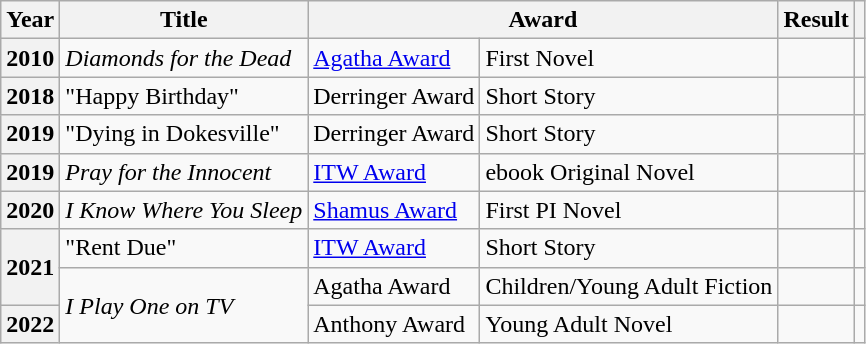<table class="wikitable sortable">
<tr>
<th>Year</th>
<th>Title</th>
<th colspan="2">Award</th>
<th>Result</th>
<th></th>
</tr>
<tr>
<th>2010</th>
<td><em>Diamonds for the Dead</em></td>
<td><a href='#'>Agatha Award</a></td>
<td>First Novel</td>
<td></td>
<td></td>
</tr>
<tr>
<th>2018</th>
<td>"Happy Birthday"</td>
<td>Derringer Award</td>
<td>Short Story</td>
<td></td>
<td></td>
</tr>
<tr>
<th>2019</th>
<td>"Dying in Dokesville"</td>
<td>Derringer Award</td>
<td>Short Story</td>
<td></td>
<td></td>
</tr>
<tr>
<th>2019</th>
<td><em>Pray for the Innocent</em></td>
<td><a href='#'>ITW Award</a></td>
<td>ebook Original Novel</td>
<td></td>
<td></td>
</tr>
<tr>
<th>2020</th>
<td><em>I Know Where You Sleep</em></td>
<td><a href='#'>Shamus Award</a></td>
<td>First PI Novel</td>
<td></td>
<td></td>
</tr>
<tr>
<th rowspan="2">2021</th>
<td>"Rent Due"</td>
<td><a href='#'>ITW Award</a></td>
<td>Short Story</td>
<td></td>
<td></td>
</tr>
<tr>
<td rowspan="2"><em>I Play One on TV</em></td>
<td>Agatha Award</td>
<td>Children/Young Adult Fiction</td>
<td></td>
<td></td>
</tr>
<tr>
<th>2022</th>
<td>Anthony Award</td>
<td>Young Adult Novel</td>
<td></td>
<td></td>
</tr>
</table>
